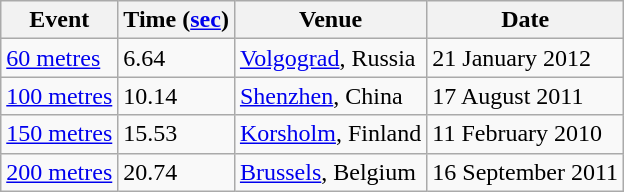<table class=wikitable>
<tr>
<th>Event</th>
<th>Time (<a href='#'>sec</a>)</th>
<th>Venue</th>
<th>Date</th>
</tr>
<tr>
<td><a href='#'>60 metres</a></td>
<td>6.64</td>
<td><a href='#'>Volgograd</a>, Russia</td>
<td>21 January 2012</td>
</tr>
<tr>
<td><a href='#'>100 metres</a></td>
<td>10.14</td>
<td><a href='#'>Shenzhen</a>, China</td>
<td>17 August 2011</td>
</tr>
<tr>
<td><a href='#'>150 metres</a></td>
<td>15.53</td>
<td><a href='#'>Korsholm</a>, Finland</td>
<td>11 February 2010</td>
</tr>
<tr>
<td><a href='#'>200 metres</a></td>
<td>20.74</td>
<td><a href='#'>Brussels</a>, Belgium</td>
<td>16 September 2011</td>
</tr>
</table>
